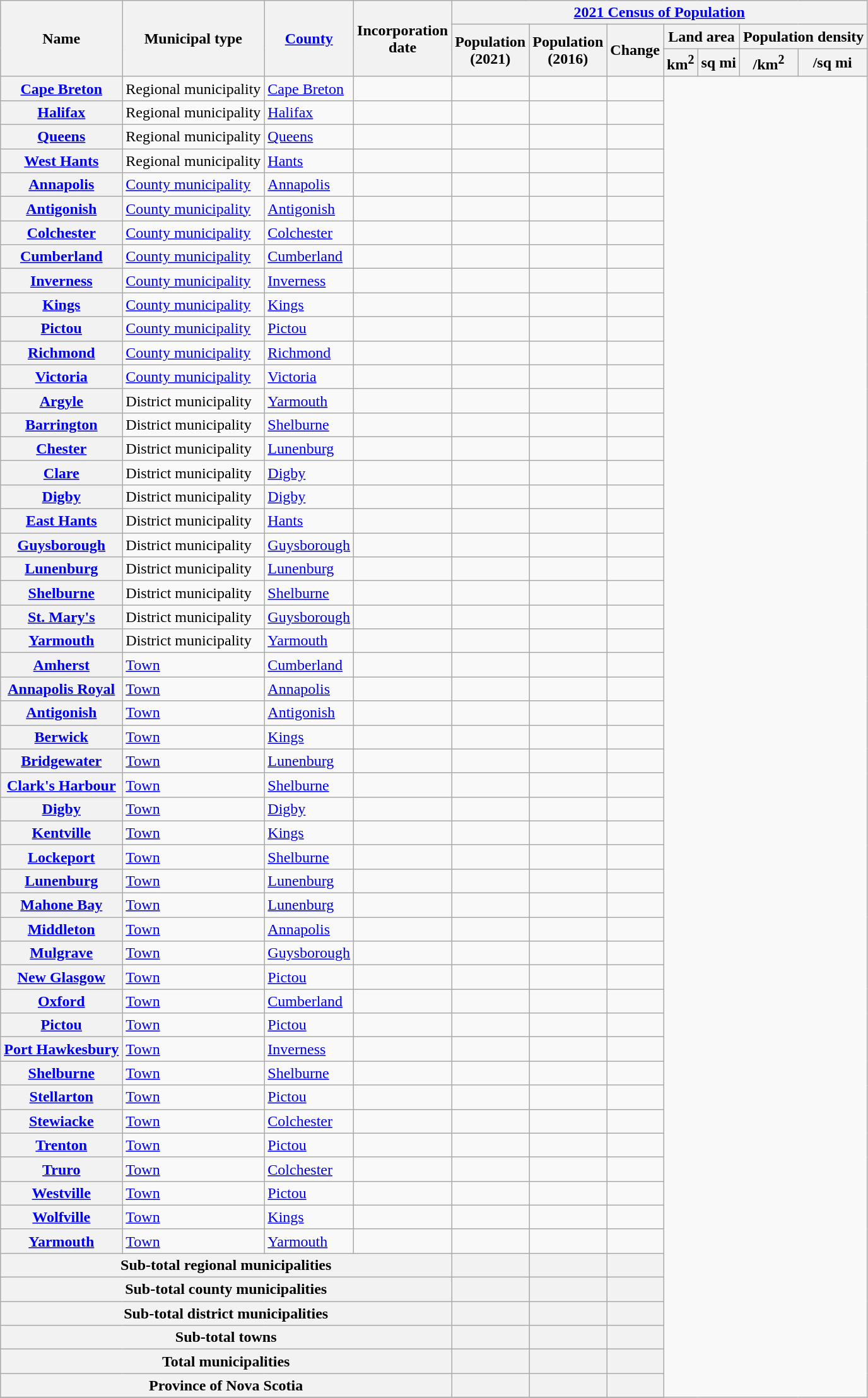<table class="wikitable sortable sticky-header-multi" style=text-align:center" style="margin:1em auto;">
<tr>
<th scope="col" rowspan=3>Name</onlyinclude></th>
<th scope="col" rowspan=3>Municipal type</th>
<th scope="col" rowspan=3><a href='#'>County</a><onlyinclude></th>
<th scope="col" rowspan=3>Incorporation<br>date</th>
<th scope="colgroup" colspan=7><a href='#'>2021 Census of Population</a></th>
</tr>
<tr>
<th scope="col" rowspan=2>Population<br>(2021)</th>
<th scope="col" rowspan=2>Population<br>(2016)</th>
<th scope="col" rowspan=2>Change<br></th>
<th scope="col" colspan=2>Land area</th>
<th scope="col" colspan=2>Population density</th>
</tr>
<tr>
<th scope="col" data-sort-type="number">km<sup>2</sup></th>
<th scope="col" data-sort-type="number">sq mi</th>
<th scope="col" data-sort-type="number">/km<sup>2</sup></th>
<th scope="col" data-sort-type="number">/sq mi</onlyinclude></th>
</tr>
<tr>
<th scope="row"><a href='#'>Cape Breton</a></th>
<td>Regional municipality</td>
<td><a href='#'>Cape Breton</a></td>
<td align=center></td>
<td></td>
<td></td>
<td></td>
</tr>
<tr>
<th scope="row"><a href='#'>Halifax</a></th>
<td>Regional municipality</td>
<td><a href='#'>Halifax</a></td>
<td align=center></td>
<td></td>
<td></td>
<td></td>
</tr>
<tr>
<th scope="row"><a href='#'>Queens</a></th>
<td>Regional municipality</td>
<td><a href='#'>Queens</a></td>
<td align=center></td>
<td></td>
<td></td>
<td></td>
</tr>
<tr>
<th scope="row"><a href='#'>West Hants</a></th>
<td>Regional municipality</td>
<td><a href='#'>Hants</a></td>
<td align=center></td>
<td></td>
<td></td>
<td></td>
</tr>
<tr>
<th scope="row"><a href='#'>Annapolis</a></th>
<td><a href='#'>County municipality</a></td>
<td><a href='#'>Annapolis</a></td>
<td align=center></td>
<td></td>
<td></td>
<td></td>
</tr>
<tr>
<th scope="row"><a href='#'>Antigonish</a></th>
<td><a href='#'>County municipality</a></td>
<td><a href='#'>Antigonish</a></td>
<td align=center></td>
<td></td>
<td></td>
<td></td>
</tr>
<tr>
<th scope="row"><a href='#'>Colchester</a></th>
<td><a href='#'>County municipality</a></td>
<td><a href='#'>Colchester</a></td>
<td align=center></td>
<td></td>
<td></td>
<td></td>
</tr>
<tr>
<th scope="row"><a href='#'>Cumberland</a></th>
<td><a href='#'>County municipality</a></td>
<td><a href='#'>Cumberland</a></td>
<td align=center></td>
<td></td>
<td></td>
<td></td>
</tr>
<tr>
<th scope="row"><a href='#'>Inverness</a></th>
<td><a href='#'>County municipality</a></td>
<td><a href='#'>Inverness</a></td>
<td align=center></td>
<td></td>
<td></td>
<td></td>
</tr>
<tr>
<th scope="row"><a href='#'>Kings</a></th>
<td><a href='#'>County municipality</a></td>
<td><a href='#'>Kings</a></td>
<td align=center></td>
<td></td>
<td></td>
<td></td>
</tr>
<tr>
<th scope="row"><a href='#'>Pictou</a></th>
<td><a href='#'>County municipality</a></td>
<td><a href='#'>Pictou</a></td>
<td align=center></td>
<td></td>
<td></td>
<td></td>
</tr>
<tr>
<th scope="row"><a href='#'>Richmond</a></th>
<td><a href='#'>County municipality</a></td>
<td><a href='#'>Richmond</a></td>
<td align=center></td>
<td></td>
<td></td>
<td></td>
</tr>
<tr>
<th scope="row"><a href='#'>Victoria</a></th>
<td><a href='#'>County municipality</a></td>
<td><a href='#'>Victoria</a></td>
<td align=center></td>
<td></td>
<td></td>
<td><br><onlyinclude></td>
</tr>
<tr>
<th scope="row"><a href='#'>Argyle</a></onlyinclude></th>
<td>District municipality</td>
<td><a href='#'>Yarmouth</a><onlyinclude></td>
<td align=center></td>
<td></td>
<td></td>
<td></td>
</tr>
<tr>
<th scope="row"><a href='#'>Barrington</a></onlyinclude></th>
<td>District municipality</td>
<td><a href='#'>Shelburne</a><onlyinclude></td>
<td align=center></td>
<td></td>
<td></td>
<td></td>
</tr>
<tr>
<th scope="row"><a href='#'>Chester</a></onlyinclude></th>
<td>District municipality</td>
<td><a href='#'>Lunenburg</a><onlyinclude></td>
<td align=center></td>
<td></td>
<td></td>
<td></td>
</tr>
<tr>
<th scope="row"><a href='#'>Clare</a></onlyinclude></th>
<td>District municipality</td>
<td><a href='#'>Digby</a><onlyinclude></td>
<td align=center></td>
<td></td>
<td></td>
<td></td>
</tr>
<tr>
<th scope="row"><a href='#'>Digby</a></onlyinclude></th>
<td>District municipality</td>
<td><a href='#'>Digby</a><onlyinclude></td>
<td align=center></td>
<td></td>
<td></td>
<td></td>
</tr>
<tr>
<th scope="row"><a href='#'>East Hants</a></onlyinclude></th>
<td>District municipality</td>
<td><a href='#'>Hants</a><onlyinclude></td>
<td align=center></td>
<td></td>
<td></td>
<td></td>
</tr>
<tr>
<th scope="row"><a href='#'>Guysborough</a></onlyinclude></th>
<td>District municipality</td>
<td><a href='#'>Guysborough</a><onlyinclude></td>
<td align=center></td>
<td></td>
<td></td>
<td></td>
</tr>
<tr>
<th scope="row"><a href='#'>Lunenburg</a></onlyinclude></th>
<td>District municipality</td>
<td><a href='#'>Lunenburg</a><onlyinclude></td>
<td align=center></td>
<td></td>
<td></td>
<td></td>
</tr>
<tr>
<th scope="row"><a href='#'>Shelburne</a></onlyinclude></th>
<td>District municipality</td>
<td><a href='#'>Shelburne</a><onlyinclude></td>
<td align=center></td>
<td></td>
<td></td>
<td></td>
</tr>
<tr>
<th scope="row"><a href='#'>St. Mary's</a></onlyinclude></th>
<td>District municipality</td>
<td><a href='#'>Guysborough</a><onlyinclude></td>
<td align=center></td>
<td></td>
<td></td>
<td></td>
</tr>
<tr>
<th scope="row"><a href='#'>Yarmouth</a></onlyinclude></th>
<td>District municipality</td>
<td><a href='#'>Yarmouth</a><onlyinclude></td>
<td align=center></td>
<td></td>
<td></td>
<td></onlyinclude></td>
</tr>
<tr>
<th scope="row"><a href='#'>Amherst</a></th>
<td><a href='#'>Town</a></td>
<td><a href='#'>Cumberland</a></td>
<td align=center></td>
<td></td>
<td></td>
<td></td>
</tr>
<tr>
<th scope="row"><a href='#'>Annapolis Royal</a></th>
<td><a href='#'>Town</a></td>
<td><a href='#'>Annapolis</a></td>
<td align=center></td>
<td></td>
<td></td>
<td></td>
</tr>
<tr>
<th scope="row"><a href='#'>Antigonish</a></th>
<td><a href='#'>Town</a></td>
<td><a href='#'>Antigonish</a></td>
<td align=center></td>
<td></td>
<td></td>
<td></td>
</tr>
<tr>
<th scope="row"><a href='#'>Berwick</a></th>
<td><a href='#'>Town</a></td>
<td><a href='#'>Kings</a></td>
<td align=center></td>
<td></td>
<td></td>
<td></td>
</tr>
<tr>
<th scope="row"><a href='#'>Bridgewater</a></th>
<td><a href='#'>Town</a></td>
<td><a href='#'>Lunenburg</a></td>
<td align=center></td>
<td></td>
<td></td>
<td></td>
</tr>
<tr>
<th scope="row"><a href='#'>Clark's Harbour</a></th>
<td><a href='#'>Town</a></td>
<td><a href='#'>Shelburne</a></td>
<td align=center></td>
<td></td>
<td></td>
<td></td>
</tr>
<tr>
<th scope="row"><a href='#'>Digby</a></th>
<td><a href='#'>Town</a></td>
<td><a href='#'>Digby</a></td>
<td align=center></td>
<td></td>
<td></td>
<td></td>
</tr>
<tr>
<th scope="row"><a href='#'>Kentville</a></th>
<td><a href='#'>Town</a></td>
<td><a href='#'>Kings</a></td>
<td align=center></td>
<td></td>
<td></td>
<td></td>
</tr>
<tr>
<th scope="row"><a href='#'>Lockeport</a></th>
<td><a href='#'>Town</a></td>
<td><a href='#'>Shelburne</a></td>
<td align=center></td>
<td></td>
<td></td>
<td></td>
</tr>
<tr>
<th scope="row"><a href='#'>Lunenburg</a></th>
<td><a href='#'>Town</a></td>
<td><a href='#'>Lunenburg</a></td>
<td align=center></td>
<td></td>
<td></td>
<td></td>
</tr>
<tr>
<th scope="row"><a href='#'>Mahone Bay</a></th>
<td><a href='#'>Town</a></td>
<td><a href='#'>Lunenburg</a></td>
<td align=center></td>
<td></td>
<td></td>
<td></td>
</tr>
<tr>
<th scope="row"><a href='#'>Middleton</a></th>
<td><a href='#'>Town</a></td>
<td><a href='#'>Annapolis</a></td>
<td align=center></td>
<td></td>
<td></td>
<td></td>
</tr>
<tr>
<th scope="row"><a href='#'>Mulgrave</a></th>
<td><a href='#'>Town</a></td>
<td><a href='#'>Guysborough</a></td>
<td align=center></td>
<td></td>
<td></td>
<td></td>
</tr>
<tr>
<th scope="row"><a href='#'>New Glasgow</a></th>
<td><a href='#'>Town</a></td>
<td><a href='#'>Pictou</a></td>
<td align=center></td>
<td></td>
<td></td>
<td></td>
</tr>
<tr>
<th scope="row"><a href='#'>Oxford</a></th>
<td><a href='#'>Town</a></td>
<td><a href='#'>Cumberland</a></td>
<td align=center></td>
<td></td>
<td></td>
<td></td>
</tr>
<tr>
<th scope="row"><a href='#'>Pictou</a></th>
<td><a href='#'>Town</a></td>
<td><a href='#'>Pictou</a></td>
<td align=center></td>
<td></td>
<td></td>
<td></td>
</tr>
<tr>
<th scope="row"><a href='#'>Port Hawkesbury</a></th>
<td><a href='#'>Town</a></td>
<td><a href='#'>Inverness</a></td>
<td align=center></td>
<td></td>
<td></td>
<td></td>
</tr>
<tr>
<th scope="row"><a href='#'>Shelburne</a></th>
<td><a href='#'>Town</a></td>
<td><a href='#'>Shelburne</a></td>
<td align=center></td>
<td></td>
<td></td>
<td></td>
</tr>
<tr>
<th scope="row"><a href='#'>Stellarton</a></th>
<td><a href='#'>Town</a></td>
<td><a href='#'>Pictou</a></td>
<td align=center></td>
<td></td>
<td></td>
<td></td>
</tr>
<tr>
<th scope="row"><a href='#'>Stewiacke</a></th>
<td><a href='#'>Town</a></td>
<td><a href='#'>Colchester</a></td>
<td align=center></td>
<td></td>
<td></td>
<td></td>
</tr>
<tr>
<th scope="row"><a href='#'>Trenton</a></th>
<td><a href='#'>Town</a></td>
<td><a href='#'>Pictou</a></td>
<td align=center></td>
<td></td>
<td></td>
<td></td>
</tr>
<tr>
<th scope="row"><a href='#'>Truro</a></th>
<td><a href='#'>Town</a></td>
<td><a href='#'>Colchester</a></td>
<td align=center></td>
<td></td>
<td></td>
<td></td>
</tr>
<tr>
<th scope="row"><a href='#'>Westville</a></th>
<td><a href='#'>Town</a></td>
<td><a href='#'>Pictou</a></td>
<td align=center></td>
<td></td>
<td></td>
<td></td>
</tr>
<tr>
<th scope="row"><a href='#'>Wolfville</a></th>
<td><a href='#'>Town</a></td>
<td><a href='#'>Kings</a></td>
<td align=center></td>
<td></td>
<td></td>
<td></td>
</tr>
<tr>
<th scope="row"><a href='#'>Yarmouth</a></th>
<td><a href='#'>Town</a></td>
<td><a href='#'>Yarmouth</a></td>
<td align=center></td>
<td></td>
<td></td>
<td></td>
</tr>
<tr class="sortbottom" align="center" style="background-color:#f2f2f2">
<th scope="row" style="text-align:center" colspan=4><strong>Sub-total regional municipalities</strong></th>
<td></td>
<td></td>
<td></td>
</tr>
<tr class="sortbottom" align="center" style="background-color:#f2f2f2">
<th scope="row" style="text-align:center" colspan=4><strong>Sub-total county municipalities</strong></th>
<td></td>
<td></td>
<td><br><onlyinclude></td>
</tr>
<tr class="sortbottom" align="center" style="background-color:#f2f2f2">
<th scope="row" style="text-align:center" colspan=4><strong>Sub-total district municipalities</strong></onlyinclude></th>
<td></td>
<td></td>
<td></onlyinclude></td>
</tr>
<tr class="sortbottom" align="center" style="background-color:#f2f2f2">
<th scope="row" style="text-align:center" colspan=4><strong>Sub-total towns</strong></th>
<td></td>
<td></td>
<td></td>
</tr>
<tr class="sortbottom" align="center" style="background-color:#f2f2f2">
<th scope="row" style="text-align:center" colspan=4><strong>Total municipalities</strong></th>
<td></td>
<td></td>
<td></td>
</tr>
<tr class="sortbottom" align="center" style="background-color:#f2f2f2">
<th scope="row" style="text-align:center" colspan=4><strong>Province of Nova Scotia</strong></th>
<td></td>
<td></td>
<td></td>
</tr>
<tr>
</tr>
</table>
